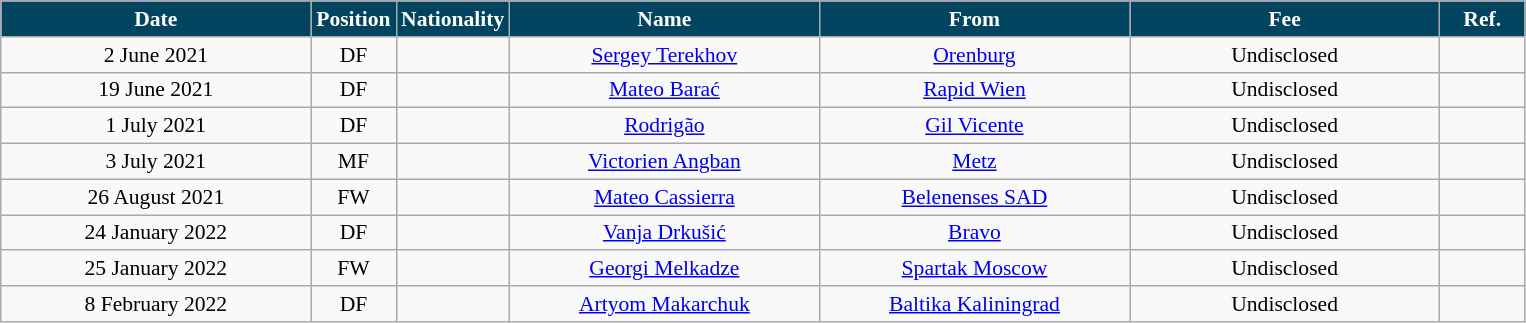<table class="wikitable"  style="text-align:center; font-size:90%; ">
<tr>
<th style="background:#004460; color:white; width:200px;">Date</th>
<th style="background:#004460; color:white; width:50px;">Position</th>
<th style="background:#004460; color:white; width:505x;">Nationality</th>
<th style="background:#004460; color:white; width:200px;">Name</th>
<th style="background:#004460; color:white; width:200px;">From</th>
<th style="background:#004460; color:white; width:200px;">Fee</th>
<th style="background:#004460; color:white; width:50px;">Ref.</th>
</tr>
<tr>
<td>2 June 2021</td>
<td>DF</td>
<td></td>
<td><a href='#'>Sergey Terekhov</a></td>
<td><a href='#'>Orenburg</a></td>
<td>Undisclosed</td>
<td></td>
</tr>
<tr>
<td>19 June 2021</td>
<td>DF</td>
<td></td>
<td><a href='#'>Mateo Barać</a></td>
<td><a href='#'>Rapid Wien</a></td>
<td>Undisclosed</td>
<td></td>
</tr>
<tr>
<td>1 July 2021</td>
<td>DF</td>
<td></td>
<td><a href='#'>Rodrigão</a></td>
<td><a href='#'>Gil Vicente</a></td>
<td>Undisclosed</td>
<td></td>
</tr>
<tr>
<td>3 July 2021</td>
<td>MF</td>
<td></td>
<td><a href='#'>Victorien Angban</a></td>
<td><a href='#'>Metz</a></td>
<td>Undisclosed</td>
<td></td>
</tr>
<tr>
<td>26 August 2021</td>
<td>FW</td>
<td></td>
<td><a href='#'>Mateo Cassierra</a></td>
<td><a href='#'>Belenenses SAD</a></td>
<td>Undisclosed</td>
<td></td>
</tr>
<tr>
<td>24 January 2022</td>
<td>DF</td>
<td></td>
<td><a href='#'>Vanja Drkušić</a></td>
<td><a href='#'>Bravo</a></td>
<td>Undisclosed</td>
<td></td>
</tr>
<tr>
<td>25 January 2022</td>
<td>FW</td>
<td></td>
<td><a href='#'>Georgi Melkadze</a></td>
<td><a href='#'>Spartak Moscow</a></td>
<td>Undisclosed</td>
<td></td>
</tr>
<tr>
<td>8 February 2022</td>
<td>DF</td>
<td></td>
<td><a href='#'>Artyom Makarchuk</a></td>
<td><a href='#'>Baltika Kaliningrad</a></td>
<td>Undisclosed</td>
<td></td>
</tr>
</table>
